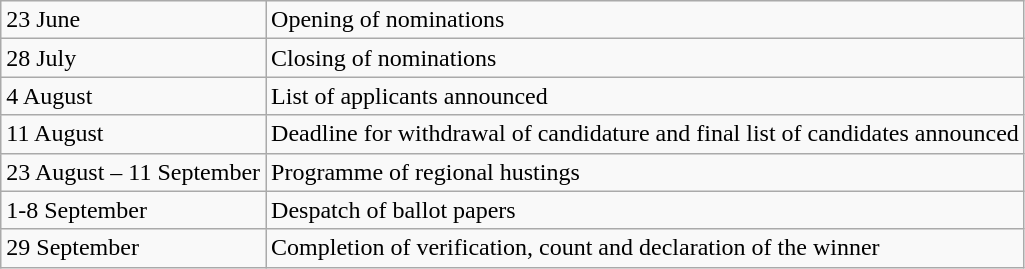<table class="wikitable">
<tr>
<td>23 June</td>
<td>Opening of nominations</td>
</tr>
<tr>
<td>28 July</td>
<td>Closing of nominations</td>
</tr>
<tr>
<td>4 August</td>
<td>List of applicants announced</td>
</tr>
<tr>
<td>11 August</td>
<td>Deadline for withdrawal of candidature and final list of candidates announced</td>
</tr>
<tr>
<td>23 August – 11 September</td>
<td>Programme of regional hustings</td>
</tr>
<tr>
<td>1-8 September</td>
<td>Despatch of ballot papers</td>
</tr>
<tr>
<td>29 September</td>
<td>Completion of verification, count and declaration of the winner</td>
</tr>
</table>
